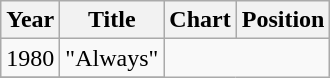<table class="wikitable">
<tr>
<th>Year</th>
<th>Title</th>
<th>Chart</th>
<th>Position</th>
</tr>
<tr>
<td>1980</td>
<td>"Always"<br></td>
</tr>
<tr>
</tr>
</table>
